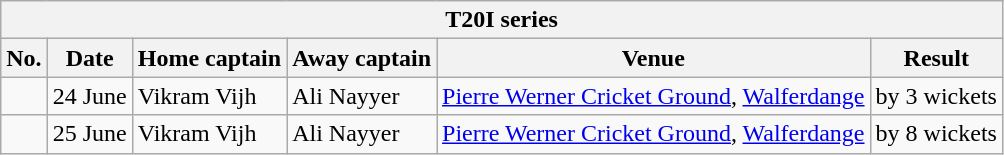<table class="wikitable">
<tr>
<th colspan="6">T20I series</th>
</tr>
<tr>
<th>No.</th>
<th>Date</th>
<th>Home captain</th>
<th>Away captain</th>
<th>Venue</th>
<th>Result</th>
</tr>
<tr>
<td></td>
<td>24 June</td>
<td>Vikram Vijh</td>
<td>Ali Nayyer</td>
<td><a href='#'>Pierre Werner Cricket Ground</a>, <a href='#'>Walferdange</a></td>
<td> by 3 wickets</td>
</tr>
<tr>
<td></td>
<td>25 June</td>
<td>Vikram Vijh</td>
<td>Ali Nayyer</td>
<td><a href='#'>Pierre Werner Cricket Ground</a>, <a href='#'>Walferdange</a></td>
<td> by 8 wickets</td>
</tr>
</table>
